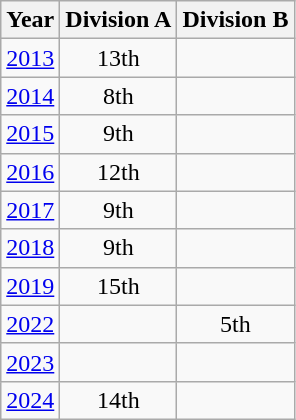<table class="wikitable" style="text-align:center">
<tr>
<th>Year</th>
<th>Division A</th>
<th>Division B</th>
</tr>
<tr>
<td><a href='#'>2013</a></td>
<td>13th</td>
<td></td>
</tr>
<tr>
<td><a href='#'>2014</a></td>
<td>8th</td>
<td></td>
</tr>
<tr>
<td><a href='#'>2015</a></td>
<td>9th</td>
<td></td>
</tr>
<tr>
<td><a href='#'>2016</a></td>
<td>12th</td>
<td></td>
</tr>
<tr>
<td><a href='#'>2017</a></td>
<td>9th</td>
<td></td>
</tr>
<tr>
<td><a href='#'>2018</a></td>
<td>9th</td>
<td></td>
</tr>
<tr>
<td><a href='#'>2019</a></td>
<td>15th</td>
<td></td>
</tr>
<tr>
<td><a href='#'>2022</a></td>
<td></td>
<td>5th</td>
</tr>
<tr>
<td><a href='#'>2023</a></td>
<td></td>
<td></td>
</tr>
<tr>
<td><a href='#'>2024</a></td>
<td>14th</td>
<td></td>
</tr>
</table>
